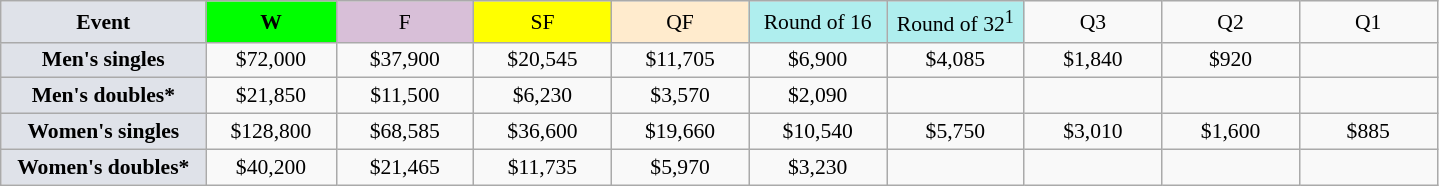<table class=wikitable style=font-size:90%;text-align:center>
<tr>
<td style="width:130px; background:#dfe2e9;"><strong>Event</strong></td>
<td style="width:80px; background:lime;"><strong>W</strong></td>
<td style="width:85px; background:thistle;">F</td>
<td style="width:85px; background:#ff0;">SF</td>
<td style="width:85px; background:#ffebcd;">QF</td>
<td style="width:85px; background:#afeeee;">Round of 16</td>
<td style="width:85px; background:#afeeee;">Round of 32<sup>1</sup></td>
<td width=85>Q3</td>
<td width=85>Q2</td>
<td width=85>Q1</td>
</tr>
<tr>
<td style="background:#dfe2e9;"><strong>Men's singles</strong></td>
<td>$72,000</td>
<td>$37,900</td>
<td>$20,545</td>
<td>$11,705</td>
<td>$6,900</td>
<td>$4,085</td>
<td>$1,840</td>
<td>$920</td>
<td></td>
</tr>
<tr>
<td style="background:#dfe2e9;"><strong>Men's doubles*</strong></td>
<td>$21,850</td>
<td>$11,500</td>
<td>$6,230</td>
<td>$3,570</td>
<td>$2,090</td>
<td></td>
<td></td>
<td></td>
<td></td>
</tr>
<tr>
<td style="background:#dfe2e9;"><strong>Women's singles</strong></td>
<td>$128,800</td>
<td>$68,585</td>
<td>$36,600</td>
<td>$19,660</td>
<td>$10,540</td>
<td>$5,750</td>
<td>$3,010</td>
<td>$1,600</td>
<td>$885</td>
</tr>
<tr>
<td style="background:#dfe2e9;"><strong>Women's doubles*</strong></td>
<td>$40,200</td>
<td>$21,465</td>
<td>$11,735</td>
<td>$5,970</td>
<td>$3,230</td>
<td></td>
<td></td>
<td></td>
<td></td>
</tr>
</table>
